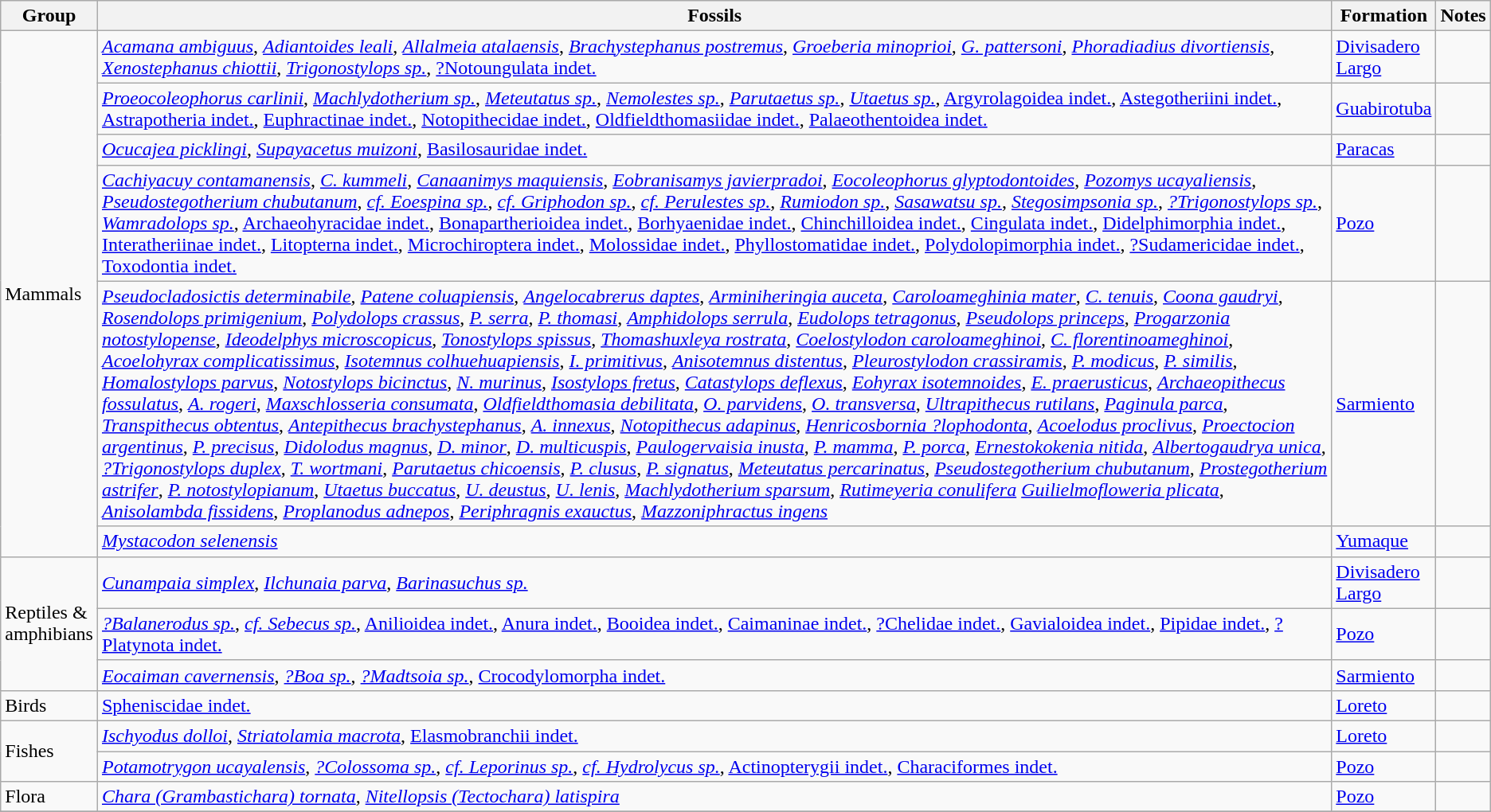<table class="wikitable sortable">
<tr>
<th>Group</th>
<th>Fossils</th>
<th>Formation</th>
<th class=unsortable>Notes</th>
</tr>
<tr>
<td rowspan=6>Mammals</td>
<td><em><a href='#'>Acamana ambiguus</a></em>, <em><a href='#'>Adiantoides leali</a></em>, <em><a href='#'>Allalmeia atalaensis</a></em>, <em><a href='#'>Brachystephanus postremus</a></em>, <em><a href='#'>Groeberia minoprioi</a></em>, <em><a href='#'>G. pattersoni</a></em>, <em><a href='#'>Phoradiadius divortiensis</a></em>, <em><a href='#'>Xenostephanus chiottii</a></em>, <em><a href='#'>Trigonostylops sp.</a></em>, <a href='#'>?Notoungulata indet.</a></td>
<td><a href='#'>Divisadero<br>Largo</a></td>
<td></td>
</tr>
<tr>
<td><em><a href='#'>Proeocoleophorus carlinii</a></em>, <em><a href='#'>Machlydotherium sp.</a></em>, <em><a href='#'>Meteutatus sp.</a></em>, <em><a href='#'>Nemolestes sp.</a></em>, <em><a href='#'>Parutaetus sp.</a></em>, <em><a href='#'>Utaetus sp.</a></em>, <a href='#'>Argyrolagoidea indet.</a>, <a href='#'>Astegotheriini indet.</a>, <a href='#'>Astrapotheria indet.</a>, <a href='#'>Euphractinae indet.</a>, <a href='#'>Notopithecidae indet.</a>, <a href='#'>Oldfieldthomasiidae indet.</a>, <a href='#'>Palaeothentoidea indet.</a></td>
<td><a href='#'>Guabirotuba</a></td>
<td></td>
</tr>
<tr>
<td><em><a href='#'>Ocucajea picklingi</a></em>, <em><a href='#'>Supayacetus muizoni</a></em>, <a href='#'>Basilosauridae indet.</a></td>
<td><a href='#'>Paracas</a></td>
<td></td>
</tr>
<tr>
<td><em><a href='#'>Cachiyacuy contamanensis</a></em>, <em><a href='#'>C. kummeli</a></em>, <em><a href='#'>Canaanimys maquiensis</a></em>, <em><a href='#'>Eobranisamys javierpradoi</a></em>, <em><a href='#'>Eocoleophorus glyptodontoides</a></em>, <em><a href='#'>Pozomys ucayaliensis</a></em>, <em><a href='#'>Pseudostegotherium chubutanum</a></em>, <em><a href='#'>cf. Eoespina sp.</a></em>, <em><a href='#'>cf. Griphodon sp.</a></em>, <em><a href='#'>cf. Perulestes sp.</a></em>, <em><a href='#'>Rumiodon sp.</a></em>, <em><a href='#'>Sasawatsu sp.</a></em>, <em><a href='#'>Stegosimpsonia sp.</a></em>, <em><a href='#'>?Trigonostylops sp.</a></em>, <em><a href='#'>Wamradolops sp.</a></em>, <a href='#'>Archaeohyracidae indet.</a>, <a href='#'>Bonapartherioidea indet.</a>, <a href='#'>Borhyaenidae indet.</a>, <a href='#'>Chinchilloidea indet.</a>, <a href='#'>Cingulata indet.</a>, <a href='#'>Didelphimorphia indet.</a>, <a href='#'>Interatheriinae indet.</a>, <a href='#'>Litopterna indet.</a>, <a href='#'>Microchiroptera indet.</a>, <a href='#'>Molossidae indet.</a>, <a href='#'>Phyllostomatidae indet.</a>, <a href='#'>Polydolopimorphia indet.</a>, <a href='#'>?Sudamericidae indet.</a>, <a href='#'>Toxodontia indet.</a></td>
<td><a href='#'>Pozo</a></td>
<td></td>
</tr>
<tr>
<td><em><a href='#'>Pseudocladosictis determinabile</a></em>, <em><a href='#'>Patene coluapiensis</a></em>, <em><a href='#'>Angelocabrerus daptes</a></em>, <em><a href='#'>Arminiheringia auceta</a></em>, <em><a href='#'>Caroloameghinia mater</a></em>, <em><a href='#'>C. tenuis</a></em>, <em><a href='#'>Coona gaudryi</a></em>, <em><a href='#'>Rosendolops primigenium</a></em>, <em><a href='#'>Polydolops crassus</a></em>, <em><a href='#'>P. serra</a></em>, <em><a href='#'>P. thomasi</a></em>, <em><a href='#'>Amphidolops serrula</a></em>, <em><a href='#'>Eudolops tetragonus</a></em>, <em><a href='#'>Pseudolops princeps</a></em>, <em><a href='#'>Progarzonia notostylopense</a></em>, <em><a href='#'>Ideodelphys microscopicus</a></em>, <em><a href='#'>Tonostylops spissus</a></em>, <em><a href='#'>Thomashuxleya rostrata</a></em>, <em><a href='#'>Coelostylodon caroloameghinoi</a></em>, <em><a href='#'>C. florentinoameghinoi</a></em>, <em><a href='#'>Acoelohyrax complicatissimus</a></em>, <em><a href='#'>Isotemnus colhuehuapiensis</a></em>, <em><a href='#'>I. primitivus</a></em>, <em><a href='#'>Anisotemnus distentus</a></em>, <em><a href='#'>Pleurostylodon crassiramis</a></em>, <em><a href='#'>P. modicus</a></em>, <em><a href='#'>P. similis</a></em>, <em><a href='#'>Homalostylops parvus</a></em>, <em><a href='#'>Notostylops bicinctus</a></em>, <em><a href='#'>N. murinus</a></em>, <em><a href='#'>Isostylops fretus</a></em>, <em><a href='#'>Catastylops deflexus</a></em>, <em><a href='#'>Eohyrax isotemnoides</a></em>, <em><a href='#'>E. praerusticus</a></em>, <em><a href='#'>Archaeopithecus fossulatus</a></em>, <em><a href='#'>A. rogeri</a></em>, <em><a href='#'>Maxschlosseria consumata</a></em>, <em><a href='#'>Oldfieldthomasia debilitata</a></em>, <em><a href='#'>O. parvidens</a></em>, <em><a href='#'>O. transversa</a></em>, <em><a href='#'>Ultrapithecus rutilans</a></em>, <em><a href='#'>Paginula parca</a></em>, <em><a href='#'>Transpithecus obtentus</a></em>, <em><a href='#'>Antepithecus brachystephanus</a></em>, <em><a href='#'>A. innexus</a></em>, <em><a href='#'>Notopithecus adapinus</a></em>, <em><a href='#'>Henricosbornia ?lophodonta</a></em>, <em><a href='#'>Acoelodus proclivus</a></em>, <em><a href='#'>Proectocion argentinus</a></em>, <em><a href='#'>P. precisus</a></em>, <em><a href='#'>Didolodus magnus</a></em>, <em><a href='#'>D. minor</a></em>, <em><a href='#'>D. multicuspis</a></em>, <em><a href='#'>Paulogervaisia inusta</a></em>, <em><a href='#'>P. mamma</a></em>, <em><a href='#'>P. porca</a></em>, <em><a href='#'>Ernestokokenia nitida</a></em>, <em><a href='#'>Albertogaudrya unica</a></em>, <em><a href='#'>?Trigonostylops duplex</a></em>, <em><a href='#'>T. wortmani</a></em>, <em><a href='#'>Parutaetus chicoensis</a></em>, <em><a href='#'>P. clusus</a></em>, <em><a href='#'>P. signatus</a></em>, <em><a href='#'>Meteutatus percarinatus</a></em>, <em><a href='#'>Pseudostegotherium chubutanum</a></em>, <em><a href='#'>Prostegotherium astrifer</a></em>, <em><a href='#'>P. notostylopianum</a></em>, <em><a href='#'>Utaetus buccatus</a></em>, <em><a href='#'>U. deustus</a></em>, <em><a href='#'>U. lenis</a></em>, <em><a href='#'>Machlydotherium sparsum</a></em>, <em><a href='#'>Rutimeyeria conulifera</a></em> <em><a href='#'>Guilielmofloweria plicata</a></em>, <em><a href='#'>Anisolambda fissidens</a></em>, <em><a href='#'>Proplanodus adnepos</a></em>, <em><a href='#'>Periphragnis exauctus</a></em>, <em><a href='#'>Mazzoniphractus ingens</a></em></td>
<td><a href='#'>Sarmiento</a></td>
<td></td>
</tr>
<tr>
<td><em><a href='#'>Mystacodon selenensis</a></em></td>
<td><a href='#'>Yumaque</a></td>
<td></td>
</tr>
<tr>
<td rowspan=3>Reptiles &<br>amphibians</td>
<td><em><a href='#'>Cunampaia simplex</a></em>, <em><a href='#'>Ilchunaia parva</a></em>, <em><a href='#'>Barinasuchus sp.</a></em></td>
<td><a href='#'>Divisadero<br>Largo</a></td>
<td></td>
</tr>
<tr>
<td><em><a href='#'>?Balanerodus sp.</a></em>, <em><a href='#'>cf. Sebecus sp.</a></em>, <a href='#'>Anilioidea indet.</a>, <a href='#'>Anura indet.</a>, <a href='#'>Booidea indet.</a>, <a href='#'>Caimaninae indet.</a>, <a href='#'>?Chelidae indet.</a>, <a href='#'>Gavialoidea indet.</a>, <a href='#'>Pipidae indet.</a>, <a href='#'>?Platynota indet.</a></td>
<td><a href='#'>Pozo</a></td>
<td></td>
</tr>
<tr>
<td><em><a href='#'>Eocaiman cavernensis</a></em>, <em><a href='#'>?Boa sp.</a></em>, <em><a href='#'>?Madtsoia sp.</a></em>, <a href='#'>Crocodylomorpha indet.</a></td>
<td><a href='#'>Sarmiento</a></td>
<td></td>
</tr>
<tr>
<td>Birds</td>
<td><a href='#'>Spheniscidae indet.</a></td>
<td><a href='#'>Loreto</a></td>
<td></td>
</tr>
<tr>
<td rowspan=2>Fishes</td>
<td><em><a href='#'>Ischyodus dolloi</a></em>, <em><a href='#'>Striatolamia macrota</a></em>, <a href='#'>Elasmobranchii indet.</a></td>
<td><a href='#'>Loreto</a></td>
<td></td>
</tr>
<tr>
<td><em><a href='#'>Potamotrygon ucayalensis</a></em>, <em><a href='#'>?Colossoma sp.</a></em>, <em><a href='#'>cf. Leporinus sp.</a></em>, <em><a href='#'>cf. Hydrolycus sp.</a></em>, <a href='#'>Actinopterygii indet.</a>, <a href='#'>Characiformes indet.</a></td>
<td><a href='#'>Pozo</a></td>
<td></td>
</tr>
<tr>
<td>Flora</td>
<td><em><a href='#'>Chara (Grambastichara) tornata</a></em>, <em><a href='#'>Nitellopsis (Tectochara) latispira</a></em></td>
<td><a href='#'>Pozo</a></td>
<td></td>
</tr>
<tr>
</tr>
</table>
